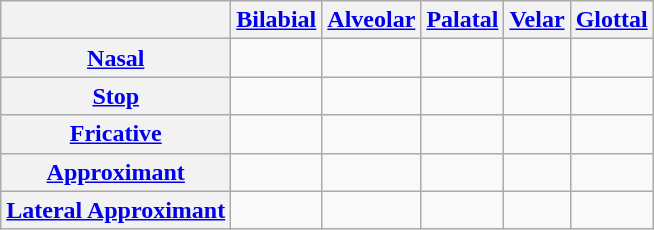<table class="wikitable" style="text-align: center;">
<tr>
<th></th>
<th><a href='#'>Bilabial</a></th>
<th><a href='#'>Alveolar</a></th>
<th><a href='#'>Palatal</a></th>
<th><a href='#'>Velar</a></th>
<th><a href='#'>Glottal</a></th>
</tr>
<tr>
<th><a href='#'>Nasal</a></th>
<td></td>
<td></td>
<td></td>
<td></td>
<td></td>
</tr>
<tr>
<th><a href='#'>Stop</a></th>
<td>  </td>
<td>  </td>
<td></td>
<td></td>
<td></td>
</tr>
<tr>
<th><a href='#'>Fricative</a></th>
<td>  </td>
<td></td>
<td></td>
<td></td>
<td></td>
</tr>
<tr>
<th><a href='#'>Approximant</a></th>
<td></td>
<td></td>
<td></td>
<td></td>
<td></td>
</tr>
<tr>
<th><a href='#'>Lateral Approximant</a></th>
<td></td>
<td></td>
<td></td>
<td></td>
<td></td>
</tr>
</table>
